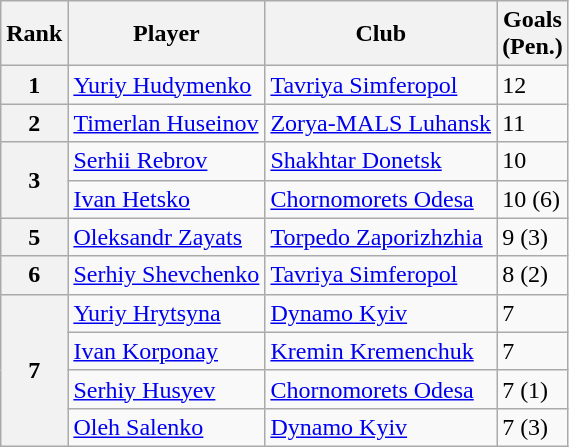<table class="wikitable">
<tr>
<th>Rank</th>
<th>Player</th>
<th>Club</th>
<th>Goals<br>(Pen.)</th>
</tr>
<tr>
<th>1</th>
<td style="text-align:left;"> <a href='#'>Yuriy Hudymenko</a></td>
<td style="text-align:left;"><a href='#'>Tavriya Simferopol</a></td>
<td>12</td>
</tr>
<tr>
<th>2</th>
<td style="text-align:left;"> <a href='#'>Timerlan Huseinov</a></td>
<td style="text-align:left;"><a href='#'>Zorya-MALS Luhansk</a></td>
<td>11</td>
</tr>
<tr>
<th rowspan=2>3</th>
<td style="text-align:left;"> <a href='#'>Serhii Rebrov</a></td>
<td style="text-align:left;"><a href='#'>Shakhtar Donetsk</a></td>
<td>10</td>
</tr>
<tr>
<td style="text-align:left;"> <a href='#'>Ivan Hetsko</a></td>
<td style="text-align:left;"><a href='#'>Chornomorets Odesa</a></td>
<td>10 (6)</td>
</tr>
<tr>
<th>5</th>
<td style="text-align:left;"> <a href='#'>Oleksandr Zayats</a></td>
<td style="text-align:left;"><a href='#'>Torpedo Zaporizhzhia</a></td>
<td>9 (3)</td>
</tr>
<tr>
<th>6</th>
<td style="text-align:left;"> <a href='#'>Serhiy Shevchenko</a></td>
<td style="text-align:left;"><a href='#'>Tavriya Simferopol</a></td>
<td>8 (2)</td>
</tr>
<tr>
<th rowspan=4>7</th>
<td style="text-align:left;"> <a href='#'>Yuriy Hrytsyna</a></td>
<td style="text-align:left;"><a href='#'>Dynamo Kyiv</a></td>
<td>7</td>
</tr>
<tr>
<td style="text-align:left;"> <a href='#'>Ivan Korponay</a></td>
<td style="text-align:left;"><a href='#'>Kremin Kremenchuk</a></td>
<td>7</td>
</tr>
<tr>
<td style="text-align:left;"> <a href='#'>Serhiy Husyev</a></td>
<td style="text-align:left;"><a href='#'>Chornomorets Odesa</a></td>
<td>7 (1)</td>
</tr>
<tr>
<td style="text-align:left;"> <a href='#'>Oleh Salenko</a></td>
<td style="text-align:left;"><a href='#'>Dynamo Kyiv</a></td>
<td>7 (3)</td>
</tr>
</table>
